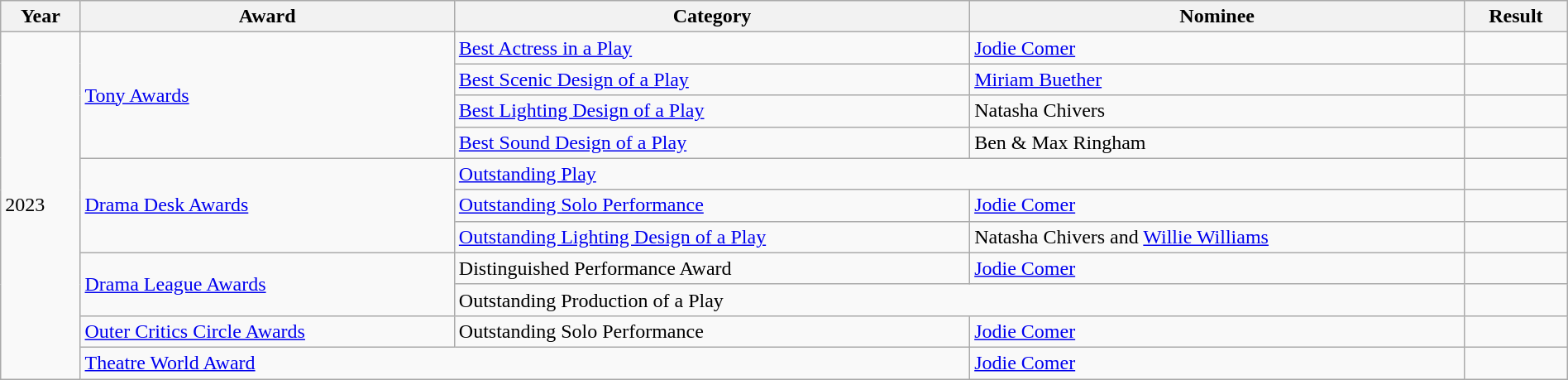<table class="wikitable" style="width:100%;">
<tr>
<th>Year</th>
<th><strong>Award</strong></th>
<th><strong>Category</strong></th>
<th><strong>Nominee</strong></th>
<th><strong>Result</strong></th>
</tr>
<tr>
<td rowspan="11">2023</td>
<td rowspan="4"><a href='#'>Tony Awards</a></td>
<td><a href='#'>Best Actress in a Play</a></td>
<td><a href='#'>Jodie Comer</a></td>
<td></td>
</tr>
<tr>
<td><a href='#'>Best Scenic Design of a Play</a></td>
<td><a href='#'>Miriam Buether</a></td>
<td></td>
</tr>
<tr>
<td><a href='#'>Best Lighting Design of a Play</a></td>
<td>Natasha Chivers</td>
<td></td>
</tr>
<tr>
<td><a href='#'>Best Sound Design of a Play</a></td>
<td>Ben & Max Ringham</td>
<td></td>
</tr>
<tr>
<td rowspan="3"><a href='#'>Drama Desk Awards</a></td>
<td colspan="2"><a href='#'>Outstanding Play</a></td>
<td></td>
</tr>
<tr>
<td><a href='#'>Outstanding Solo Performance</a></td>
<td><a href='#'>Jodie Comer</a></td>
<td></td>
</tr>
<tr>
<td><a href='#'>Outstanding Lighting Design of a Play</a></td>
<td>Natasha Chivers and <a href='#'>Willie Williams</a></td>
<td></td>
</tr>
<tr>
<td rowspan="2"><a href='#'>Drama League Awards</a></td>
<td>Distinguished Performance Award</td>
<td><a href='#'>Jodie Comer</a></td>
<td></td>
</tr>
<tr>
<td colspan="2">Outstanding Production of a Play</td>
<td></td>
</tr>
<tr>
<td><a href='#'>Outer Critics Circle Awards</a></td>
<td>Outstanding Solo Performance</td>
<td><a href='#'>Jodie Comer</a></td>
<td></td>
</tr>
<tr>
<td colspan="2"><a href='#'>Theatre World Award</a></td>
<td><a href='#'>Jodie Comer</a></td>
<td></td>
</tr>
</table>
